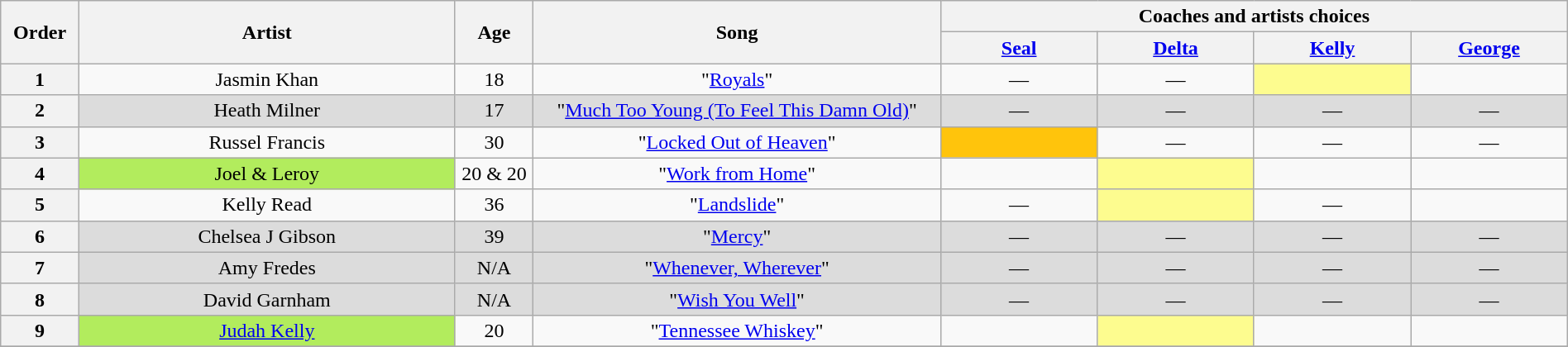<table class="wikitable" style="text-align:center; width:100%;">
<tr>
<th scope="col" rowspan="2" style="width:05%;">Order</th>
<th scope="col" rowspan="2" style="width:24%;">Artist</th>
<th scope="col" rowspan="2" style="width:05%;">Age</th>
<th scope="col" rowspan="2" style="width:26%;">Song</th>
<th colspan="4" style="width:40%;">Coaches and artists choices</th>
</tr>
<tr>
<th style="width:10%;"><a href='#'>Seal</a></th>
<th style="width:10%;"><a href='#'>Delta</a></th>
<th style="width:10%;"><a href='#'>Kelly</a></th>
<th style="width:10%;"><a href='#'>George</a></th>
</tr>
<tr>
<th>1</th>
<td>Jasmin Khan</td>
<td>18</td>
<td>"<a href='#'>Royals</a>"</td>
<td>—</td>
<td>—</td>
<td style="background-color:#FDFC8F;"> <strong></strong> </td>
<td> <strong></strong> </td>
</tr>
<tr>
<th>2</th>
<td style="background-color:#DCDCDC;">Heath Milner</td>
<td style="background-color:#DCDCDC;">17</td>
<td style="background-color:#DCDCDC;">"<a href='#'>Much Too Young (To Feel This Damn Old)</a>"</td>
<td style="background-color:#DCDCDC;">—</td>
<td style="background-color:#DCDCDC;">—</td>
<td style="background-color:#DCDCDC;">—</td>
<td style="background-color:#DCDCDC;">—</td>
</tr>
<tr>
<th>3</th>
<td>Russel Francis</td>
<td>30</td>
<td>"<a href='#'>Locked Out of Heaven</a>"</td>
<td style="background-color:#FFC40C;"> <strong></strong> </td>
<td>—</td>
<td>—</td>
<td>—</td>
</tr>
<tr>
<th>4</th>
<td style="background-color:#B2EC5D;">Joel & Leroy</td>
<td>20 & 20</td>
<td>"<a href='#'>Work from Home</a>"</td>
<td> <strong></strong> </td>
<td style="background-color:#FDFC8F;"> <strong></strong> </td>
<td> <strong></strong> </td>
<td> <strong></strong> </td>
</tr>
<tr>
<th>5</th>
<td>Kelly Read</td>
<td>36</td>
<td>"<a href='#'>Landslide</a>"</td>
<td>—</td>
<td style="background-color:#FDFC8F;"> <strong></strong> </td>
<td>—</td>
<td> <strong></strong> </td>
</tr>
<tr>
<th>6</th>
<td style="background-color:#DCDCDC;">Chelsea J Gibson</td>
<td style="background-color:#DCDCDC;">39</td>
<td style="background-color:#DCDCDC;">"<a href='#'>Mercy</a>"</td>
<td style="background-color:#DCDCDC;">—</td>
<td style="background-color:#DCDCDC;">—</td>
<td style="background-color:#DCDCDC;">—</td>
<td style="background-color:#DCDCDC;">—</td>
</tr>
<tr>
<th>7</th>
<td style="background-color:#DCDCDC;">Amy Fredes</td>
<td style="background-color:#DCDCDC;">N/A</td>
<td style="background-color:#DCDCDC;">"<a href='#'>Whenever, Wherever</a>"</td>
<td style="background-color:#DCDCDC;">—</td>
<td style="background-color:#DCDCDC;">—</td>
<td style="background-color:#DCDCDC;">—</td>
<td style="background-color:#DCDCDC;">—</td>
</tr>
<tr>
<th>8</th>
<td style="background-color:#DCDCDC;">David Garnham</td>
<td style="background-color:#DCDCDC;">N/A</td>
<td style="background-color:#DCDCDC;">"<a href='#'>Wish You Well</a>"</td>
<td style="background-color:#DCDCDC;">—</td>
<td style="background-color:#DCDCDC;">—</td>
<td style="background-color:#DCDCDC;">—</td>
<td style="background-color:#DCDCDC;">—</td>
</tr>
<tr>
<th>9</th>
<td style="background-color:#B2EC5D;"><a href='#'>Judah Kelly</a></td>
<td>20</td>
<td>"<a href='#'>Tennessee Whiskey</a>"</td>
<td> <strong></strong> </td>
<td style="background-color:#FDFC8F;"> <strong></strong> </td>
<td> <strong></strong> </td>
<td> <strong></strong> </td>
</tr>
<tr>
</tr>
</table>
